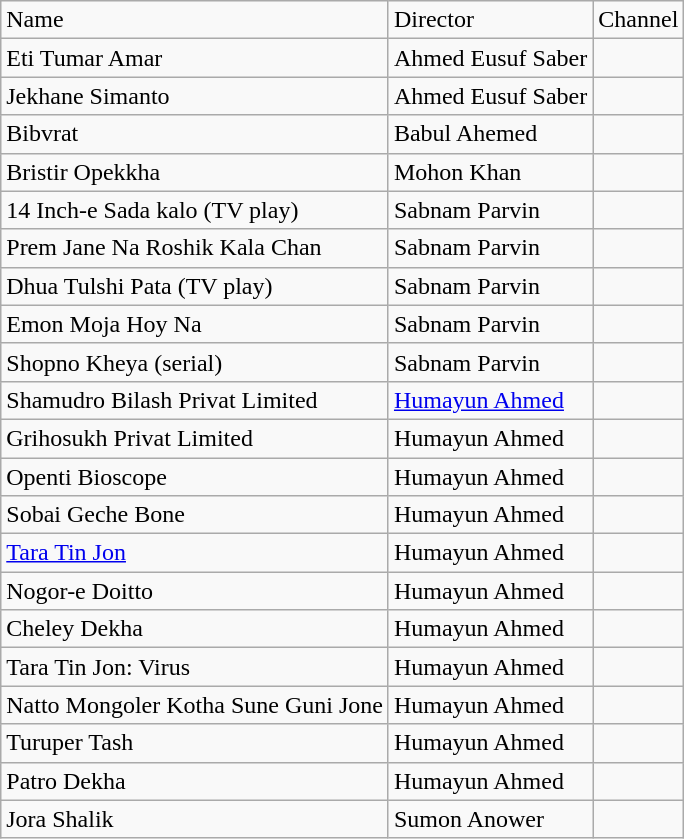<table class="wikitable sortable">
<tr>
<td>Name</td>
<td>Director</td>
<td>Channel</td>
</tr>
<tr>
<td>Eti Tumar Amar</td>
<td>Ahmed Eusuf Saber</td>
<td></td>
</tr>
<tr>
<td>Jekhane Simanto</td>
<td>Ahmed Eusuf Saber</td>
<td></td>
</tr>
<tr>
<td>Bibvrat</td>
<td>Babul Ahemed</td>
<td></td>
</tr>
<tr>
<td>Bristir Opekkha</td>
<td>Mohon Khan</td>
<td></td>
</tr>
<tr>
<td>14 Inch-e Sada kalo (TV play)</td>
<td>Sabnam Parvin</td>
<td></td>
</tr>
<tr>
<td>Prem Jane Na Roshik Kala Chan</td>
<td>Sabnam Parvin</td>
<td></td>
</tr>
<tr>
<td>Dhua Tulshi Pata (TV play)</td>
<td>Sabnam Parvin</td>
<td></td>
</tr>
<tr>
<td>Emon Moja Hoy Na</td>
<td>Sabnam Parvin</td>
<td></td>
</tr>
<tr>
<td>Shopno Kheya (serial)</td>
<td>Sabnam Parvin</td>
<td></td>
</tr>
<tr>
<td>Shamudro Bilash Privat Limited</td>
<td><a href='#'>Humayun Ahmed</a></td>
<td></td>
</tr>
<tr>
<td>Grihosukh Privat Limited</td>
<td>Humayun Ahmed</td>
<td></td>
</tr>
<tr>
<td>Openti Bioscope</td>
<td>Humayun Ahmed</td>
<td></td>
</tr>
<tr>
<td>Sobai Geche Bone</td>
<td>Humayun Ahmed</td>
<td></td>
</tr>
<tr>
<td><a href='#'>Tara Tin Jon</a></td>
<td>Humayun Ahmed</td>
<td></td>
</tr>
<tr>
<td>Nogor-e Doitto</td>
<td>Humayun Ahmed</td>
<td></td>
</tr>
<tr>
<td>Cheley Dekha</td>
<td>Humayun Ahmed</td>
<td></td>
</tr>
<tr>
<td>Tara Tin Jon: Virus</td>
<td>Humayun Ahmed</td>
<td></td>
</tr>
<tr>
<td>Natto Mongoler Kotha Sune Guni Jone</td>
<td>Humayun Ahmed</td>
<td></td>
</tr>
<tr>
<td>Turuper Tash</td>
<td>Humayun Ahmed</td>
<td></td>
</tr>
<tr>
<td>Patro Dekha</td>
<td>Humayun Ahmed</td>
<td></td>
</tr>
<tr>
<td>Jora Shalik</td>
<td>Sumon Anower</td>
<td></td>
</tr>
</table>
